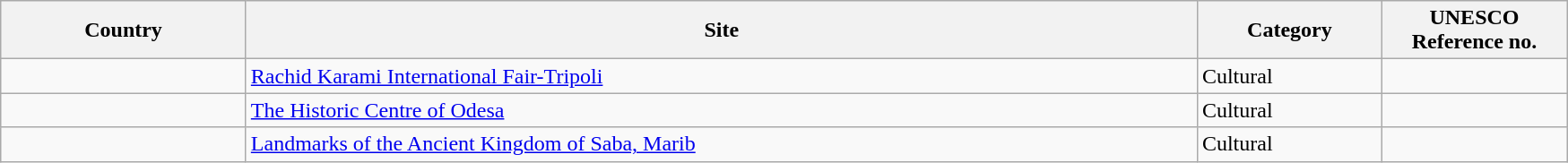<table class="wikitable sortable" style="font-size:100%;">
<tr>
<th scope="col" width="175">Country</th>
<th scope="col" width="700">Site</th>
<th scope="col" width="130">Category</th>
<th scope="col" width="130">UNESCO Reference no.</th>
</tr>
<tr>
<td></td>
<td><a href='#'>Rachid Karami International Fair-Tripoli</a></td>
<td>Cultural</td>
<td></td>
</tr>
<tr>
<td></td>
<td><a href='#'>The Historic Centre of Odesa</a></td>
<td>Cultural</td>
<td></td>
</tr>
<tr>
<td></td>
<td><a href='#'>Landmarks of the Ancient Kingdom of Saba, Marib</a></td>
<td>Cultural</td>
<td></td>
</tr>
</table>
